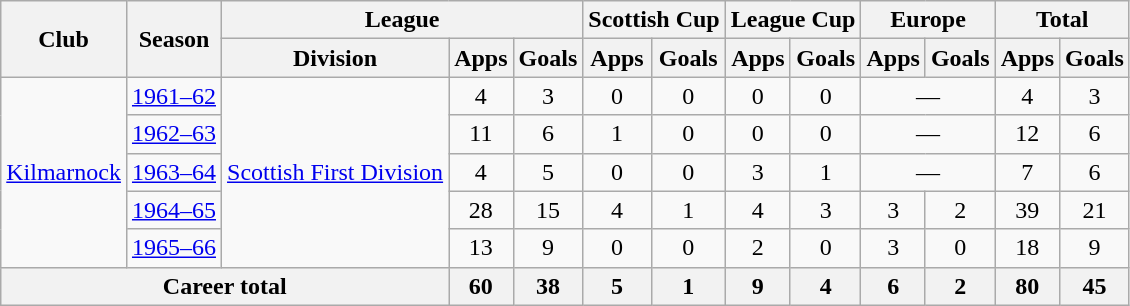<table class="wikitable" style="text-align: center;">
<tr>
<th rowspan="2">Club</th>
<th rowspan="2">Season</th>
<th colspan="3">League</th>
<th colspan="2">Scottish Cup</th>
<th colspan="2">League Cup</th>
<th colspan="2">Europe</th>
<th colspan="2">Total</th>
</tr>
<tr>
<th>Division</th>
<th>Apps</th>
<th>Goals</th>
<th>Apps</th>
<th>Goals</th>
<th>Apps</th>
<th>Goals</th>
<th>Apps</th>
<th>Goals</th>
<th>Apps</th>
<th>Goals</th>
</tr>
<tr>
<td rowspan="5"><a href='#'>Kilmarnock</a></td>
<td><a href='#'>1961–62</a></td>
<td rowspan="5"><a href='#'>Scottish First Division</a></td>
<td>4</td>
<td>3</td>
<td>0</td>
<td>0</td>
<td>0</td>
<td>0</td>
<td colspan="2">—</td>
<td>4</td>
<td>3</td>
</tr>
<tr>
<td><a href='#'>1962–63</a></td>
<td>11</td>
<td>6</td>
<td>1</td>
<td>0</td>
<td>0</td>
<td>0</td>
<td colspan="2">—</td>
<td>12</td>
<td>6</td>
</tr>
<tr>
<td><a href='#'>1963–64</a></td>
<td>4</td>
<td>5</td>
<td>0</td>
<td>0</td>
<td>3</td>
<td>1</td>
<td colspan="2">—</td>
<td>7</td>
<td>6</td>
</tr>
<tr>
<td><a href='#'>1964–65</a></td>
<td>28</td>
<td>15</td>
<td>4</td>
<td>1</td>
<td>4</td>
<td>3</td>
<td>3</td>
<td>2</td>
<td>39</td>
<td>21</td>
</tr>
<tr>
<td><a href='#'>1965–66</a></td>
<td>13</td>
<td>9</td>
<td>0</td>
<td>0</td>
<td>2</td>
<td>0</td>
<td>3</td>
<td>0</td>
<td>18</td>
<td>9</td>
</tr>
<tr>
<th colspan="3">Career total</th>
<th>60</th>
<th>38</th>
<th>5</th>
<th>1</th>
<th>9</th>
<th>4</th>
<th>6</th>
<th>2</th>
<th>80</th>
<th>45</th>
</tr>
</table>
